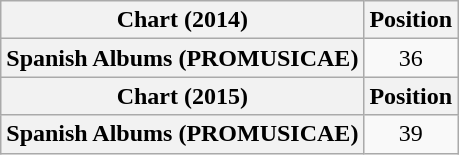<table class="wikitable plainrowheaders" style="text-align:center">
<tr>
<th scope="col">Chart (2014)</th>
<th scope="col">Position</th>
</tr>
<tr>
<th scope="row">Spanish Albums (PROMUSICAE)</th>
<td>36</td>
</tr>
<tr>
<th scope="col">Chart (2015)</th>
<th scope="col">Position</th>
</tr>
<tr>
<th scope="row">Spanish Albums (PROMUSICAE)</th>
<td>39</td>
</tr>
</table>
